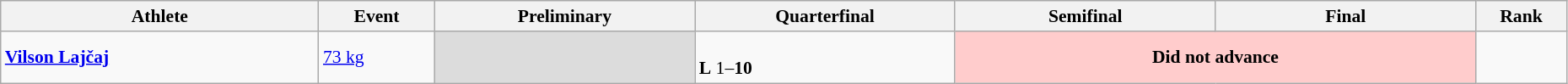<table class="wikitable" width="98%" style="text-align:left; font-size:90%">
<tr>
<th width="11%">Athlete</th>
<th width="4%">Event</th>
<th width="9%">Preliminary</th>
<th width="9%">Quarterfinal</th>
<th width="9%">Semifinal</th>
<th width="9%">Final</th>
<th width="3%">Rank</th>
</tr>
<tr>
<td><strong><a href='#'>Vilson Lajčaj</a></strong></td>
<td><a href='#'>73 kg</a></td>
<td bgcolor=#DCDCDC></td>
<td><br><strong>L</strong> 1–<strong>10</strong></td>
<td colspan ="2" bgcolor="#ffcccc" align="center"><strong>Did not advance</strong></td>
<td align=center></td>
</tr>
</table>
